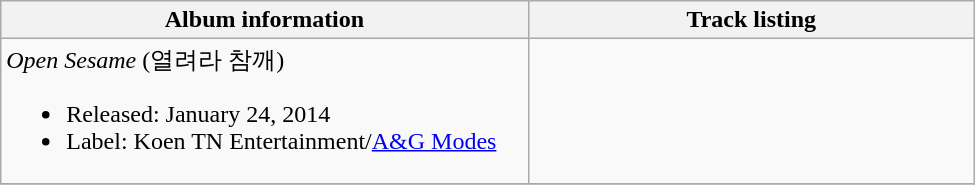<table class="wikitable" style="width:650px">
<tr>
<th>Album information</th>
<th align="center" width="290px">Track listing</th>
</tr>
<tr>
<td><em>Open Sesame</em> (열려라 참깨)<br><ul><li>Released: January 24, 2014</li><li>Label: Koen TN Entertainment/<a href='#'>A&G Modes</a></li></ul></td>
<td style="font-size: 85%;"></td>
</tr>
<tr>
</tr>
</table>
